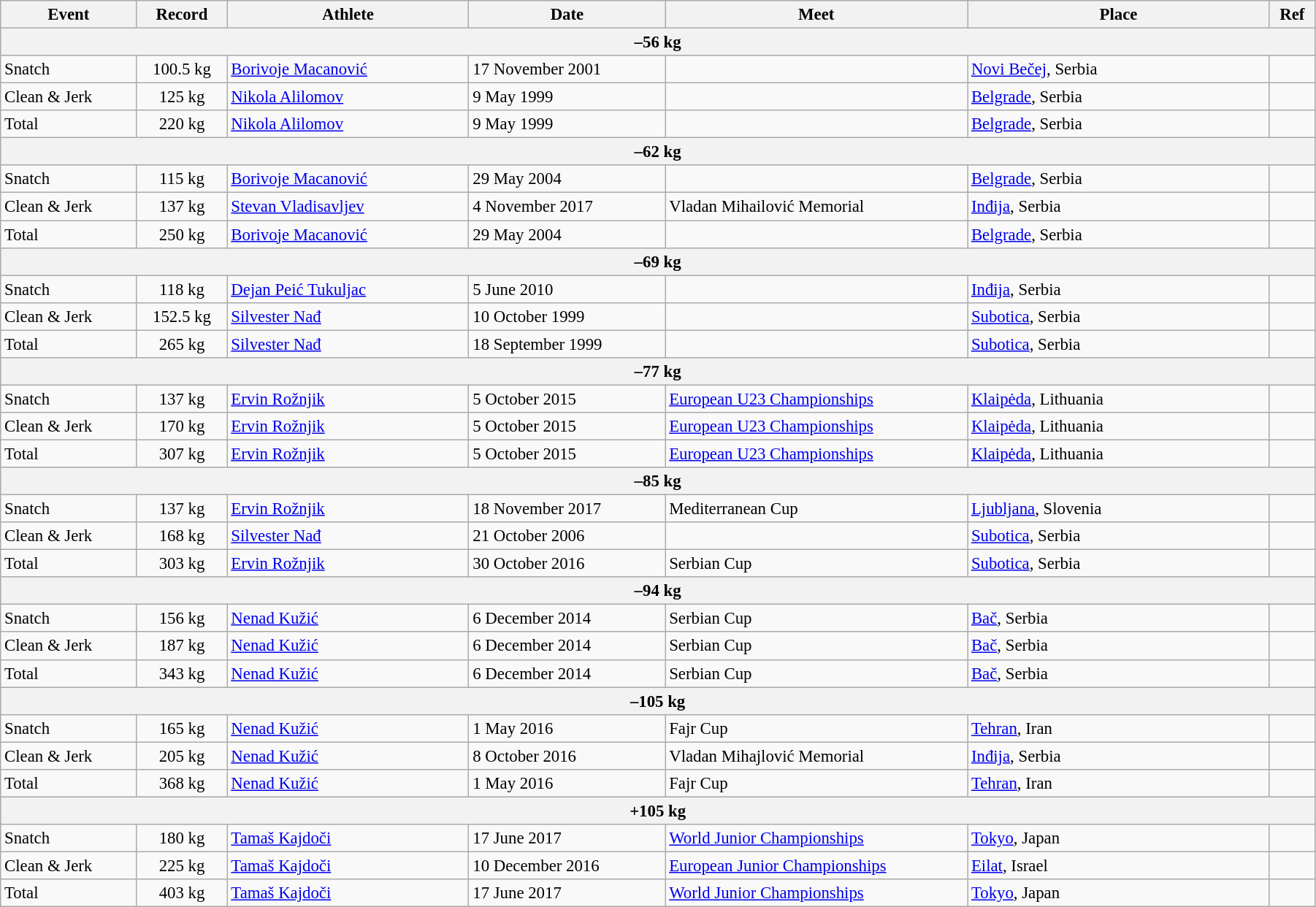<table class="wikitable" style="font-size:95%; width: 95%;">
<tr>
<th width=9%>Event</th>
<th width=6%>Record</th>
<th width=16%>Athlete</th>
<th width=13%>Date</th>
<th width=20%>Meet</th>
<th width=20%>Place</th>
<th width=3%>Ref</th>
</tr>
<tr bgcolor="#DDDDDD">
<th colspan="7">–56 kg</th>
</tr>
<tr>
<td>Snatch</td>
<td align="center">100.5 kg</td>
<td><a href='#'>Borivoje Macanović</a></td>
<td>17 November 2001</td>
<td></td>
<td><a href='#'>Novi Bečej</a>, Serbia</td>
<td></td>
</tr>
<tr>
<td>Clean & Jerk</td>
<td align="center">125 kg</td>
<td><a href='#'>Nikola Alilomov</a></td>
<td>9 May 1999</td>
<td></td>
<td><a href='#'>Belgrade</a>, Serbia</td>
<td></td>
</tr>
<tr>
<td>Total</td>
<td align="center">220 kg</td>
<td><a href='#'>Nikola Alilomov</a></td>
<td>9 May 1999</td>
<td></td>
<td><a href='#'>Belgrade</a>, Serbia</td>
<td></td>
</tr>
<tr bgcolor="#DDDDDD">
<th colspan="7">–62 kg</th>
</tr>
<tr>
<td>Snatch</td>
<td align="center">115 kg</td>
<td><a href='#'>Borivoje Macanović</a></td>
<td>29 May 2004</td>
<td></td>
<td><a href='#'>Belgrade</a>, Serbia</td>
<td></td>
</tr>
<tr>
<td>Clean & Jerk</td>
<td align="center">137 kg</td>
<td><a href='#'>Stevan Vladisavljev</a></td>
<td>4 November 2017</td>
<td>Vladan Mihailović Memorial</td>
<td><a href='#'>Inđija</a>, Serbia</td>
<td></td>
</tr>
<tr>
<td>Total</td>
<td align="center">250 kg</td>
<td><a href='#'>Borivoje Macanović</a></td>
<td>29 May 2004</td>
<td></td>
<td><a href='#'>Belgrade</a>, Serbia</td>
<td></td>
</tr>
<tr bgcolor="#DDDDDD">
<th colspan="7">–69 kg</th>
</tr>
<tr>
<td>Snatch</td>
<td align="center">118 kg</td>
<td><a href='#'>Dejan Peić Tukuljac</a></td>
<td>5 June 2010</td>
<td></td>
<td><a href='#'>Inđija</a>, Serbia</td>
<td></td>
</tr>
<tr>
<td>Clean & Jerk</td>
<td align="center">152.5 kg</td>
<td><a href='#'>Silvester Nađ</a></td>
<td>10 October 1999</td>
<td></td>
<td><a href='#'>Subotica</a>, Serbia</td>
<td></td>
</tr>
<tr>
<td>Total</td>
<td align="center">265 kg</td>
<td><a href='#'>Silvester Nađ</a></td>
<td>18 September 1999</td>
<td></td>
<td><a href='#'>Subotica</a>, Serbia</td>
<td></td>
</tr>
<tr bgcolor="#DDDDDD">
<th colspan="7">–77 kg</th>
</tr>
<tr>
<td>Snatch</td>
<td align="center">137 kg</td>
<td><a href='#'>Ervin Rožnjik</a></td>
<td>5 October 2015</td>
<td><a href='#'>European U23 Championships</a></td>
<td><a href='#'>Klaipėda</a>, Lithuania</td>
<td></td>
</tr>
<tr>
<td>Clean & Jerk</td>
<td align="center">170 kg</td>
<td><a href='#'>Ervin Rožnjik</a></td>
<td>5 October 2015</td>
<td><a href='#'>European U23 Championships</a></td>
<td><a href='#'>Klaipėda</a>, Lithuania</td>
<td></td>
</tr>
<tr>
<td>Total</td>
<td align="center">307 kg</td>
<td><a href='#'>Ervin Rožnjik</a></td>
<td>5 October 2015</td>
<td><a href='#'>European U23 Championships</a></td>
<td><a href='#'>Klaipėda</a>, Lithuania</td>
<td></td>
</tr>
<tr bgcolor="#DDDDDD">
<th colspan="7">–85 kg</th>
</tr>
<tr>
<td>Snatch</td>
<td align="center">137 kg</td>
<td><a href='#'>Ervin Rožnjik</a></td>
<td>18 November 2017</td>
<td>Mediterranean Cup</td>
<td><a href='#'>Ljubljana</a>, Slovenia</td>
<td></td>
</tr>
<tr>
<td>Clean & Jerk</td>
<td align="center">168 kg</td>
<td><a href='#'>Silvester Nađ</a></td>
<td>21 October 2006</td>
<td></td>
<td><a href='#'>Subotica</a>, Serbia</td>
<td></td>
</tr>
<tr>
<td>Total</td>
<td align="center">303 kg</td>
<td><a href='#'>Ervin Rožnjik</a></td>
<td>30 October 2016</td>
<td>Serbian Cup</td>
<td><a href='#'>Subotica</a>, Serbia</td>
<td></td>
</tr>
<tr bgcolor="#DDDDDD">
<th colspan="7">–94 kg</th>
</tr>
<tr>
<td>Snatch</td>
<td align="center">156 kg</td>
<td><a href='#'>Nenad Kužić</a></td>
<td>6 December 2014</td>
<td>Serbian Cup</td>
<td><a href='#'>Bač</a>, Serbia</td>
<td></td>
</tr>
<tr>
<td>Clean & Jerk</td>
<td align="center">187 kg</td>
<td><a href='#'>Nenad Kužić</a></td>
<td>6 December 2014</td>
<td>Serbian Cup</td>
<td><a href='#'>Bač</a>, Serbia</td>
<td></td>
</tr>
<tr>
<td>Total</td>
<td align="center">343 kg</td>
<td><a href='#'>Nenad Kužić</a></td>
<td>6 December 2014</td>
<td>Serbian Cup</td>
<td><a href='#'>Bač</a>, Serbia</td>
<td></td>
</tr>
<tr bgcolor="#DDDDDD">
<th colspan="7">–105 kg</th>
</tr>
<tr>
<td>Snatch</td>
<td align="center">165 kg</td>
<td><a href='#'>Nenad Kužić</a></td>
<td>1 May 2016</td>
<td>Fajr Cup</td>
<td><a href='#'>Tehran</a>, Iran</td>
<td></td>
</tr>
<tr>
<td>Clean & Jerk</td>
<td align="center">205 kg</td>
<td><a href='#'>Nenad Kužić</a></td>
<td>8 October 2016</td>
<td>Vladan Mihajlović Memorial</td>
<td><a href='#'>Inđija</a>, Serbia</td>
<td></td>
</tr>
<tr>
<td>Total</td>
<td align="center">368 kg</td>
<td><a href='#'>Nenad Kužić</a></td>
<td>1 May 2016</td>
<td>Fajr Cup</td>
<td><a href='#'>Tehran</a>, Iran</td>
<td></td>
</tr>
<tr bgcolor="#DDDDDD">
<th colspan="7">+105 kg</th>
</tr>
<tr>
<td>Snatch</td>
<td align="center">180 kg</td>
<td><a href='#'>Tamaš Kajdoči</a></td>
<td>17 June 2017</td>
<td><a href='#'>World Junior Championships</a></td>
<td><a href='#'>Tokyo</a>, Japan</td>
<td></td>
</tr>
<tr>
<td>Clean & Jerk</td>
<td align="center">225 kg</td>
<td><a href='#'>Tamaš Kajdoči</a></td>
<td>10 December 2016</td>
<td><a href='#'>European Junior Championships</a></td>
<td><a href='#'>Eilat</a>, Israel</td>
<td></td>
</tr>
<tr>
<td>Total</td>
<td align="center">403 kg</td>
<td><a href='#'>Tamaš Kajdoči</a></td>
<td>17 June 2017</td>
<td><a href='#'>World Junior Championships</a></td>
<td><a href='#'>Tokyo</a>, Japan</td>
<td></td>
</tr>
</table>
